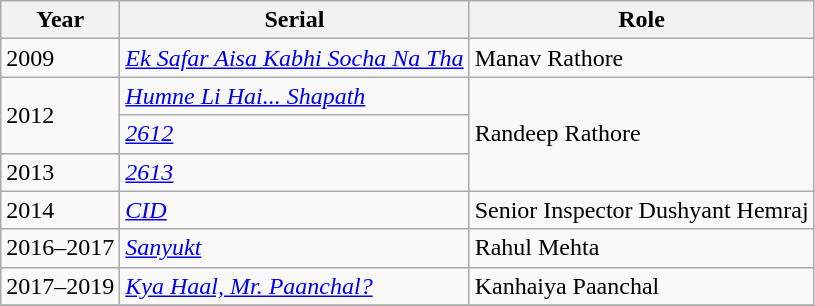<table class="wikitable sortable">
<tr>
<th>Year</th>
<th>Serial</th>
<th>Role</th>
</tr>
<tr>
<td>2009</td>
<td><em><a href='#'>Ek Safar Aisa Kabhi Socha Na Tha</a></em></td>
<td>Manav Rathore</td>
</tr>
<tr>
<td rowspan="2">2012</td>
<td><em><a href='#'>Humne Li Hai... Shapath</a></em></td>
<td rowspan="3">Randeep Rathore</td>
</tr>
<tr>
<td><em><a href='#'>2612</a></em></td>
</tr>
<tr>
<td>2013</td>
<td><em><a href='#'>2613</a></em></td>
</tr>
<tr>
<td>2014</td>
<td><em><a href='#'>CID</a></em></td>
<td>Senior Inspector Dushyant Hemraj</td>
</tr>
<tr>
<td>2016–2017</td>
<td><em><a href='#'>Sanyukt</a></em></td>
<td>Rahul Mehta</td>
</tr>
<tr>
<td>2017–2019</td>
<td><em><a href='#'>Kya Haal, Mr. Paanchal?</a></em></td>
<td>Kanhaiya Paanchal</td>
</tr>
<tr>
</tr>
</table>
